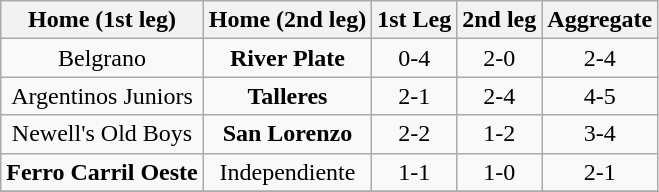<table class="wikitable" style="text-align: center;">
<tr>
<th>Home (1st leg)</th>
<th>Home (2nd leg)</th>
<th>1st Leg</th>
<th>2nd leg</th>
<th>Aggregate</th>
</tr>
<tr>
<td>Belgrano</td>
<td><strong>River Plate</strong></td>
<td>0-4</td>
<td>2-0</td>
<td>2-4</td>
</tr>
<tr>
<td>Argentinos Juniors</td>
<td><strong>Talleres</strong></td>
<td>2-1</td>
<td>2-4</td>
<td>4-5</td>
</tr>
<tr>
<td>Newell's Old Boys</td>
<td><strong>San Lorenzo</strong></td>
<td>2-2</td>
<td>1-2</td>
<td>3-4</td>
</tr>
<tr>
<td><strong>Ferro Carril Oeste</strong></td>
<td>Independiente</td>
<td>1-1</td>
<td>1-0</td>
<td>2-1</td>
</tr>
<tr>
</tr>
</table>
